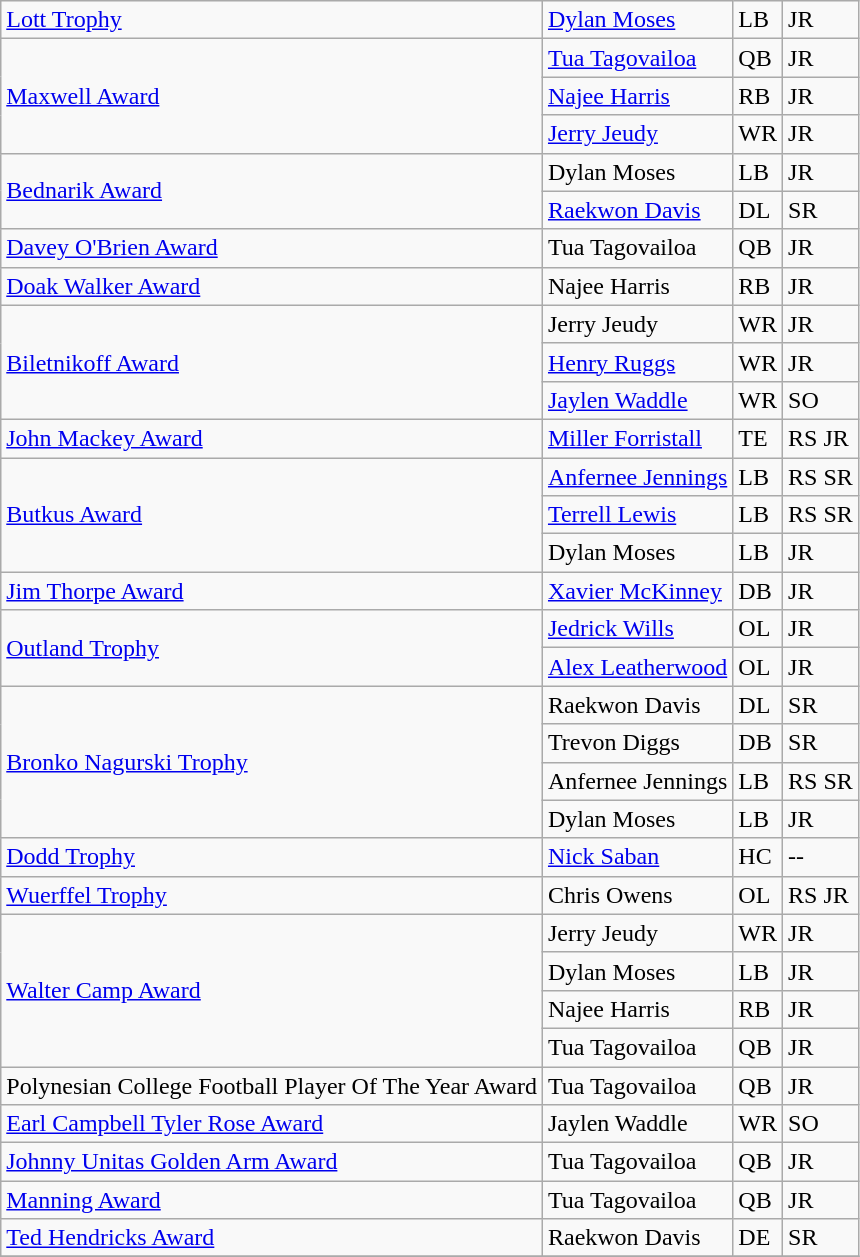<table class="wikitable">
<tr>
<td><a href='#'>Lott Trophy</a></td>
<td><a href='#'>Dylan Moses</a></td>
<td>LB</td>
<td>JR</td>
</tr>
<tr>
<td rowspan=3><a href='#'>Maxwell Award</a></td>
<td><a href='#'>Tua Tagovailoa</a></td>
<td>QB</td>
<td>JR</td>
</tr>
<tr>
<td><a href='#'>Najee Harris</a></td>
<td>RB</td>
<td>JR</td>
</tr>
<tr>
<td><a href='#'>Jerry Jeudy</a></td>
<td>WR</td>
<td>JR</td>
</tr>
<tr>
<td rowspan=2><a href='#'>Bednarik Award</a></td>
<td>Dylan Moses</td>
<td>LB</td>
<td>JR</td>
</tr>
<tr>
<td><a href='#'>Raekwon Davis</a></td>
<td>DL</td>
<td>SR</td>
</tr>
<tr>
<td><a href='#'>Davey O'Brien Award</a></td>
<td>Tua Tagovailoa</td>
<td>QB</td>
<td>JR</td>
</tr>
<tr>
<td><a href='#'>Doak Walker Award</a></td>
<td>Najee Harris</td>
<td>RB</td>
<td>JR</td>
</tr>
<tr>
<td rowspan=3><a href='#'>Biletnikoff Award</a></td>
<td>Jerry Jeudy</td>
<td>WR</td>
<td>JR</td>
</tr>
<tr>
<td><a href='#'>Henry Ruggs</a></td>
<td>WR</td>
<td>JR</td>
</tr>
<tr>
<td><a href='#'>Jaylen Waddle</a></td>
<td>WR</td>
<td>SO</td>
</tr>
<tr>
<td><a href='#'>John Mackey Award</a></td>
<td><a href='#'>Miller Forristall</a></td>
<td>TE</td>
<td>RS JR</td>
</tr>
<tr>
<td rowspan=3><a href='#'>Butkus Award</a></td>
<td><a href='#'>Anfernee Jennings</a></td>
<td>LB</td>
<td>RS SR</td>
</tr>
<tr>
<td><a href='#'>Terrell Lewis</a></td>
<td>LB</td>
<td>RS SR</td>
</tr>
<tr>
<td>Dylan Moses</td>
<td>LB</td>
<td>JR</td>
</tr>
<tr>
<td><a href='#'>Jim Thorpe Award</a></td>
<td><a href='#'>Xavier McKinney</a></td>
<td>DB</td>
<td>JR</td>
</tr>
<tr>
<td rowspan=2><a href='#'>Outland Trophy</a></td>
<td><a href='#'>Jedrick Wills</a></td>
<td>OL</td>
<td>JR</td>
</tr>
<tr>
<td><a href='#'>Alex Leatherwood</a></td>
<td>OL</td>
<td>JR</td>
</tr>
<tr>
<td rowspan=4><a href='#'>Bronko Nagurski Trophy</a></td>
<td>Raekwon Davis</td>
<td>DL</td>
<td>SR</td>
</tr>
<tr>
<td>Trevon Diggs</td>
<td>DB</td>
<td>SR</td>
</tr>
<tr>
<td>Anfernee Jennings</td>
<td>LB</td>
<td>RS SR</td>
</tr>
<tr>
<td>Dylan Moses</td>
<td>LB</td>
<td>JR</td>
</tr>
<tr>
<td><a href='#'>Dodd Trophy</a></td>
<td><a href='#'>Nick Saban</a></td>
<td>HC</td>
<td>--</td>
</tr>
<tr>
<td><a href='#'>Wuerffel Trophy</a></td>
<td>Chris Owens</td>
<td>OL</td>
<td>RS JR</td>
</tr>
<tr>
<td rowspan=4><a href='#'>Walter Camp Award</a></td>
<td>Jerry Jeudy</td>
<td>WR</td>
<td>JR</td>
</tr>
<tr>
<td>Dylan Moses</td>
<td>LB</td>
<td>JR</td>
</tr>
<tr>
<td>Najee Harris</td>
<td>RB</td>
<td>JR</td>
</tr>
<tr>
<td>Tua Tagovailoa</td>
<td>QB</td>
<td>JR</td>
</tr>
<tr>
<td>Polynesian College Football Player Of The Year Award</td>
<td>Tua Tagovailoa</td>
<td>QB</td>
<td>JR</td>
</tr>
<tr>
<td><a href='#'>Earl Campbell Tyler Rose Award</a></td>
<td>Jaylen Waddle</td>
<td>WR</td>
<td>SO</td>
</tr>
<tr>
<td><a href='#'>Johnny Unitas Golden Arm Award</a></td>
<td>Tua Tagovailoa</td>
<td>QB</td>
<td>JR</td>
</tr>
<tr>
<td><a href='#'>Manning Award</a></td>
<td>Tua Tagovailoa</td>
<td>QB</td>
<td>JR</td>
</tr>
<tr>
<td><a href='#'>Ted Hendricks Award</a></td>
<td>Raekwon Davis</td>
<td>DE</td>
<td>SR</td>
</tr>
<tr>
</tr>
</table>
